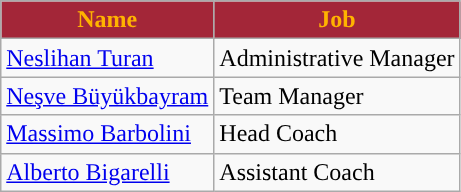<table class="wikitable plainrowheaders sortable">
<tr>
<th style="background:#A32638; color:#FFB300; ">Name</th>
<th style="background:#A32638; color:#FFB300; ">Job</th>
</tr>
<tr>
<td> <a href='#'>Neslihan Turan</a></td>
<td>Administrative Manager</td>
</tr>
<tr>
<td> <a href='#'>Neşve Büyükbayram</a></td>
<td>Team Manager</td>
</tr>
<tr>
<td> <a href='#'>Massimo Barbolini</a></td>
<td>Head Coach</td>
</tr>
<tr>
<td> <a href='#'>Alberto Bigarelli</a></td>
<td>Assistant Coach</td>
</tr>
</table>
